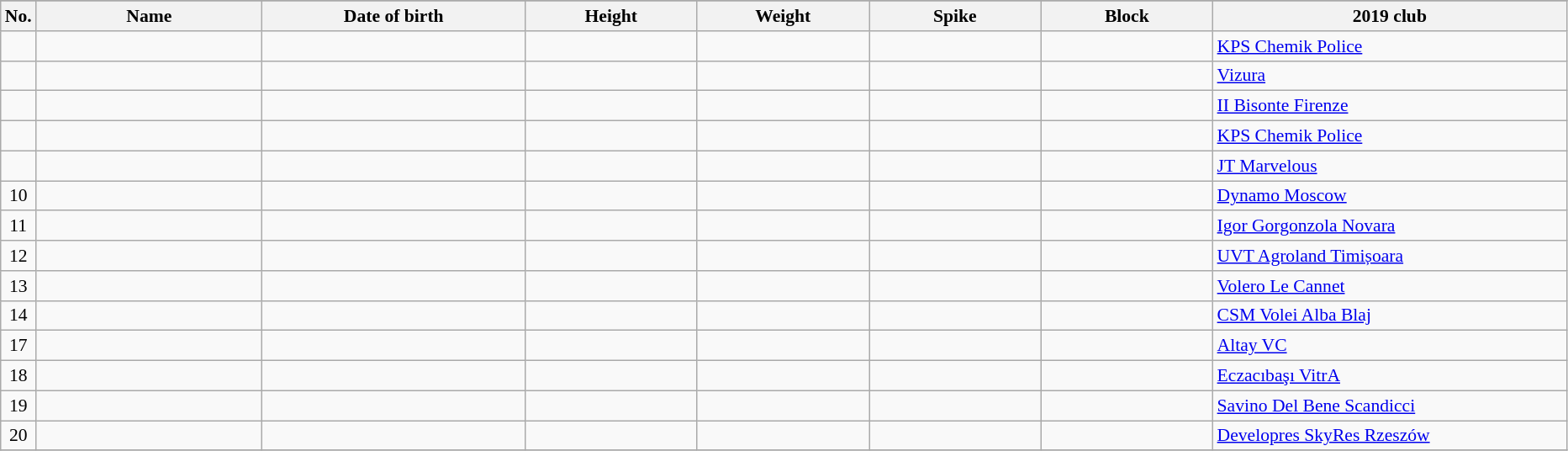<table class="wikitable sortable" style="font-size:90%; text-align:center;">
<tr>
</tr>
<tr>
<th>No.</th>
<th style="width:12em">Name</th>
<th style="width:14em">Date of birth</th>
<th style="width:9em">Height</th>
<th style="width:9em">Weight</th>
<th style="width:9em">Spike</th>
<th style="width:9em">Block</th>
<th style="width:19em">2019 club</th>
</tr>
<tr>
<td></td>
<td align=left></td>
<td align=right></td>
<td></td>
<td></td>
<td></td>
<td></td>
<td align=left> <a href='#'>KPS Chemik Police</a></td>
</tr>
<tr>
<td></td>
<td align=left></td>
<td align=right></td>
<td></td>
<td></td>
<td></td>
<td></td>
<td align=left> <a href='#'>Vizura</a></td>
</tr>
<tr>
<td></td>
<td align=left></td>
<td align=right></td>
<td></td>
<td></td>
<td></td>
<td></td>
<td align=left> <a href='#'>II Bisonte Firenze</a></td>
</tr>
<tr>
<td></td>
<td align=left></td>
<td align=right></td>
<td></td>
<td></td>
<td></td>
<td></td>
<td align=left> <a href='#'>KPS Chemik Police</a></td>
</tr>
<tr>
<td></td>
<td align=left></td>
<td align=right></td>
<td></td>
<td></td>
<td></td>
<td></td>
<td align=left> <a href='#'>JT Marvelous</a></td>
</tr>
<tr>
<td>10</td>
<td align=left></td>
<td align=right></td>
<td></td>
<td></td>
<td></td>
<td></td>
<td align=left> <a href='#'>Dynamo Moscow</a></td>
</tr>
<tr>
<td>11</td>
<td align=left></td>
<td align=right></td>
<td></td>
<td></td>
<td></td>
<td></td>
<td align=left> <a href='#'>Igor Gorgonzola Novara</a></td>
</tr>
<tr>
<td>12</td>
<td align=left></td>
<td align=right></td>
<td></td>
<td></td>
<td></td>
<td></td>
<td align=left> <a href='#'>UVT Agroland Timișoara</a></td>
</tr>
<tr>
<td>13</td>
<td align=left></td>
<td align=right></td>
<td></td>
<td></td>
<td></td>
<td></td>
<td align=left> <a href='#'>Volero Le Cannet</a></td>
</tr>
<tr>
<td>14</td>
<td align=left></td>
<td align=right></td>
<td></td>
<td></td>
<td></td>
<td></td>
<td align=left> <a href='#'>CSM Volei Alba Blaj</a></td>
</tr>
<tr>
<td>17</td>
<td align=left></td>
<td align=right></td>
<td></td>
<td></td>
<td></td>
<td></td>
<td align=left> <a href='#'>Altay VC</a></td>
</tr>
<tr>
<td>18</td>
<td align=left></td>
<td align=right></td>
<td></td>
<td></td>
<td></td>
<td></td>
<td align=left> <a href='#'>Eczacıbaşı VitrA</a></td>
</tr>
<tr>
<td>19</td>
<td align=left></td>
<td align=right></td>
<td></td>
<td></td>
<td></td>
<td></td>
<td align=left> <a href='#'>Savino Del Bene Scandicci</a></td>
</tr>
<tr>
<td>20</td>
<td align=left></td>
<td align=right></td>
<td></td>
<td></td>
<td></td>
<td></td>
<td align=left> <a href='#'>Developres SkyRes Rzeszów</a></td>
</tr>
<tr>
</tr>
</table>
